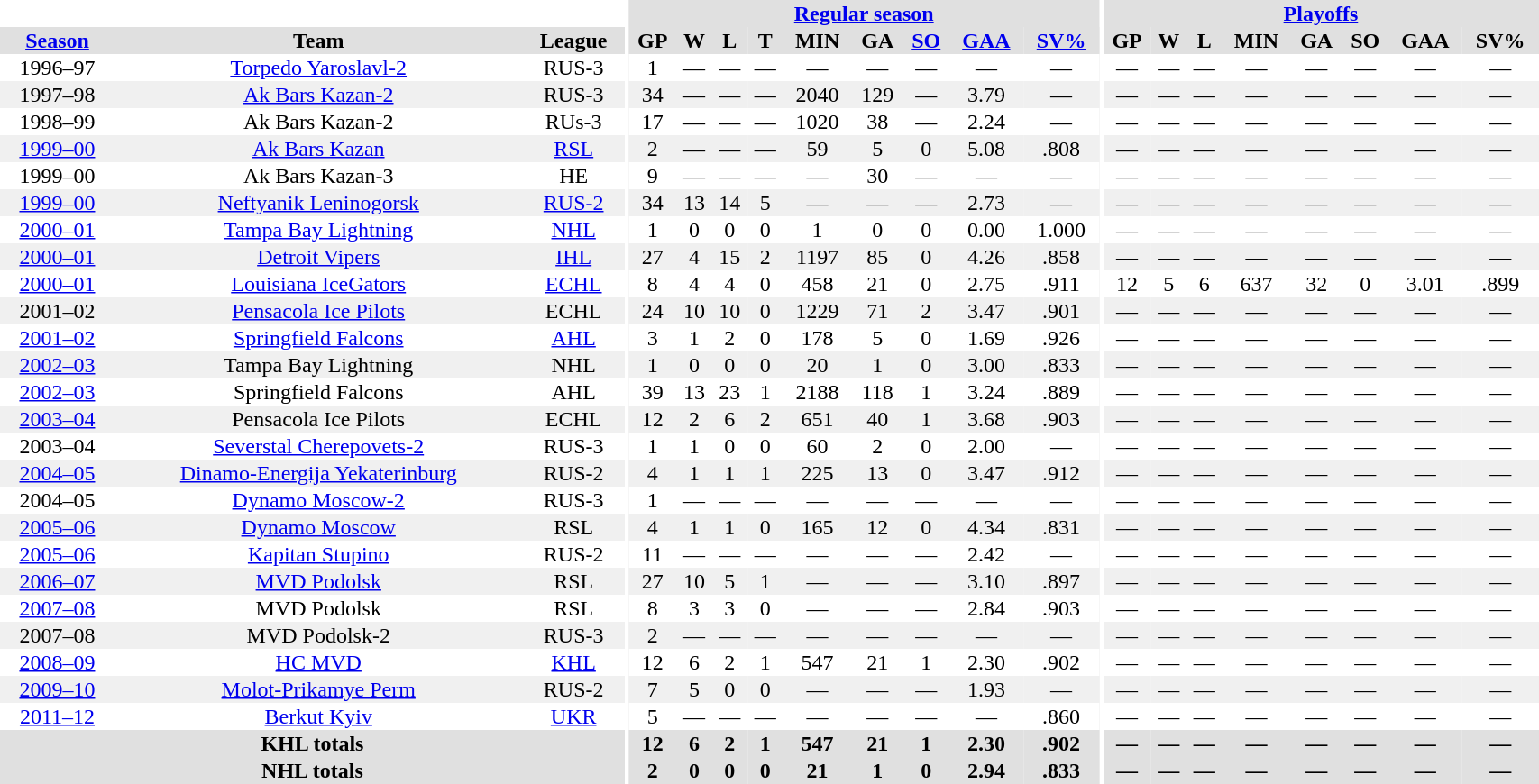<table border="0" cellpadding="1" cellspacing="0" style="width:90%; text-align:center;">
<tr bgcolor="#e0e0e0">
<th colspan="3" bgcolor="#ffffff"></th>
<th rowspan="99" bgcolor="#ffffff"></th>
<th colspan="9" bgcolor="#e0e0e0"><a href='#'>Regular season</a></th>
<th rowspan="99" bgcolor="#ffffff"></th>
<th colspan="8" bgcolor="#e0e0e0"><a href='#'>Playoffs</a></th>
</tr>
<tr bgcolor="#e0e0e0">
<th><a href='#'>Season</a></th>
<th>Team</th>
<th>League</th>
<th>GP</th>
<th>W</th>
<th>L</th>
<th>T</th>
<th>MIN</th>
<th>GA</th>
<th><a href='#'>SO</a></th>
<th><a href='#'>GAA</a></th>
<th><a href='#'>SV%</a></th>
<th>GP</th>
<th>W</th>
<th>L</th>
<th>MIN</th>
<th>GA</th>
<th>SO</th>
<th>GAA</th>
<th>SV%</th>
</tr>
<tr>
<td>1996–97</td>
<td><a href='#'>Torpedo Yaroslavl-2</a></td>
<td>RUS-3</td>
<td>1</td>
<td>—</td>
<td>—</td>
<td>—</td>
<td>—</td>
<td>—</td>
<td>—</td>
<td>—</td>
<td>—</td>
<td>—</td>
<td>—</td>
<td>—</td>
<td>—</td>
<td>—</td>
<td>—</td>
<td>—</td>
<td>—</td>
</tr>
<tr bgcolor="#f0f0f0">
<td>1997–98</td>
<td><a href='#'>Ak Bars Kazan-2</a></td>
<td>RUS-3</td>
<td>34</td>
<td>—</td>
<td>—</td>
<td>—</td>
<td>2040</td>
<td>129</td>
<td>—</td>
<td>3.79</td>
<td>—</td>
<td>—</td>
<td>—</td>
<td>—</td>
<td>—</td>
<td>—</td>
<td>—</td>
<td>—</td>
<td>—</td>
</tr>
<tr>
<td>1998–99</td>
<td>Ak Bars Kazan-2</td>
<td>RUs-3</td>
<td>17</td>
<td>—</td>
<td>—</td>
<td>—</td>
<td>1020</td>
<td>38</td>
<td>—</td>
<td>2.24</td>
<td>—</td>
<td>—</td>
<td>—</td>
<td>—</td>
<td>—</td>
<td>—</td>
<td>—</td>
<td>—</td>
<td>—</td>
</tr>
<tr bgcolor="#f0f0f0">
<td><a href='#'>1999–00</a></td>
<td><a href='#'>Ak Bars Kazan</a></td>
<td><a href='#'>RSL</a></td>
<td>2</td>
<td>—</td>
<td>—</td>
<td>—</td>
<td>59</td>
<td>5</td>
<td>0</td>
<td>5.08</td>
<td>.808</td>
<td>—</td>
<td>—</td>
<td>—</td>
<td>—</td>
<td>—</td>
<td>—</td>
<td>—</td>
<td>—</td>
</tr>
<tr>
<td>1999–00</td>
<td>Ak Bars Kazan-3</td>
<td>HE</td>
<td>9</td>
<td>—</td>
<td>—</td>
<td>—</td>
<td>—</td>
<td>30</td>
<td>—</td>
<td>—</td>
<td>—</td>
<td>—</td>
<td>—</td>
<td>—</td>
<td>—</td>
<td>—</td>
<td>—</td>
<td>—</td>
<td>—</td>
</tr>
<tr bgcolor="#f0f0f0">
<td><a href='#'>1999–00</a></td>
<td><a href='#'>Neftyanik Leninogorsk</a></td>
<td><a href='#'>RUS-2</a></td>
<td>34</td>
<td>13</td>
<td>14</td>
<td>5</td>
<td>—</td>
<td>—</td>
<td>—</td>
<td>2.73</td>
<td>—</td>
<td>—</td>
<td>—</td>
<td>—</td>
<td>—</td>
<td>—</td>
<td>—</td>
<td>—</td>
<td>—</td>
</tr>
<tr>
<td><a href='#'>2000–01</a></td>
<td><a href='#'>Tampa Bay Lightning</a></td>
<td><a href='#'>NHL</a></td>
<td>1</td>
<td>0</td>
<td>0</td>
<td>0</td>
<td>1</td>
<td>0</td>
<td>0</td>
<td>0.00</td>
<td>1.000</td>
<td>—</td>
<td>—</td>
<td>—</td>
<td>—</td>
<td>—</td>
<td>—</td>
<td>—</td>
<td>—</td>
</tr>
<tr bgcolor="#f0f0f0">
<td><a href='#'>2000–01</a></td>
<td><a href='#'>Detroit Vipers</a></td>
<td><a href='#'>IHL</a></td>
<td>27</td>
<td>4</td>
<td>15</td>
<td>2</td>
<td>1197</td>
<td>85</td>
<td>0</td>
<td>4.26</td>
<td>.858</td>
<td>—</td>
<td>—</td>
<td>—</td>
<td>—</td>
<td>—</td>
<td>—</td>
<td>—</td>
<td>—</td>
</tr>
<tr>
<td><a href='#'>2000–01</a></td>
<td><a href='#'>Louisiana IceGators</a></td>
<td><a href='#'>ECHL</a></td>
<td>8</td>
<td>4</td>
<td>4</td>
<td>0</td>
<td>458</td>
<td>21</td>
<td>0</td>
<td>2.75</td>
<td>.911</td>
<td>12</td>
<td>5</td>
<td>6</td>
<td>637</td>
<td>32</td>
<td>0</td>
<td>3.01</td>
<td>.899</td>
</tr>
<tr bgcolor="#f0f0f0">
<td>2001–02</td>
<td><a href='#'>Pensacola Ice Pilots</a></td>
<td>ECHL</td>
<td>24</td>
<td>10</td>
<td>10</td>
<td>0</td>
<td>1229</td>
<td>71</td>
<td>2</td>
<td>3.47</td>
<td>.901</td>
<td>—</td>
<td>—</td>
<td>—</td>
<td>—</td>
<td>—</td>
<td>—</td>
<td>—</td>
<td>—</td>
</tr>
<tr>
<td><a href='#'>2001–02</a></td>
<td><a href='#'>Springfield Falcons</a></td>
<td><a href='#'>AHL</a></td>
<td>3</td>
<td>1</td>
<td>2</td>
<td>0</td>
<td>178</td>
<td>5</td>
<td>0</td>
<td>1.69</td>
<td>.926</td>
<td>—</td>
<td>—</td>
<td>—</td>
<td>—</td>
<td>—</td>
<td>—</td>
<td>—</td>
<td>—</td>
</tr>
<tr bgcolor="#f0f0f0">
<td><a href='#'>2002–03</a></td>
<td>Tampa Bay Lightning</td>
<td>NHL</td>
<td>1</td>
<td>0</td>
<td>0</td>
<td>0</td>
<td>20</td>
<td>1</td>
<td>0</td>
<td>3.00</td>
<td>.833</td>
<td>—</td>
<td>—</td>
<td>—</td>
<td>—</td>
<td>—</td>
<td>—</td>
<td>—</td>
<td>—</td>
</tr>
<tr>
<td><a href='#'>2002–03</a></td>
<td>Springfield Falcons</td>
<td>AHL</td>
<td>39</td>
<td>13</td>
<td>23</td>
<td>1</td>
<td>2188</td>
<td>118</td>
<td>1</td>
<td>3.24</td>
<td>.889</td>
<td>—</td>
<td>—</td>
<td>—</td>
<td>—</td>
<td>—</td>
<td>—</td>
<td>—</td>
<td>—</td>
</tr>
<tr bgcolor="#f0f0f0">
<td><a href='#'>2003–04</a></td>
<td>Pensacola Ice Pilots</td>
<td>ECHL</td>
<td>12</td>
<td>2</td>
<td>6</td>
<td>2</td>
<td>651</td>
<td>40</td>
<td>1</td>
<td>3.68</td>
<td>.903</td>
<td>—</td>
<td>—</td>
<td>—</td>
<td>—</td>
<td>—</td>
<td>—</td>
<td>—</td>
<td>—</td>
</tr>
<tr>
<td>2003–04</td>
<td><a href='#'>Severstal Cherepovets-2</a></td>
<td>RUS-3</td>
<td>1</td>
<td>1</td>
<td>0</td>
<td>0</td>
<td>60</td>
<td>2</td>
<td>0</td>
<td>2.00</td>
<td>—</td>
<td>—</td>
<td>—</td>
<td>—</td>
<td>—</td>
<td>—</td>
<td>—</td>
<td>—</td>
<td>—</td>
</tr>
<tr bgcolor="#f0f0f0">
<td><a href='#'>2004–05</a></td>
<td><a href='#'>Dinamo-Energija Yekaterinburg</a></td>
<td>RUS-2</td>
<td>4</td>
<td>1</td>
<td>1</td>
<td>1</td>
<td>225</td>
<td>13</td>
<td>0</td>
<td>3.47</td>
<td>.912</td>
<td>—</td>
<td>—</td>
<td>—</td>
<td>—</td>
<td>—</td>
<td>—</td>
<td>—</td>
<td>—</td>
</tr>
<tr>
<td>2004–05</td>
<td><a href='#'>Dynamo Moscow-2</a></td>
<td>RUS-3</td>
<td>1</td>
<td>—</td>
<td>—</td>
<td>—</td>
<td>—</td>
<td>—</td>
<td>—</td>
<td>—</td>
<td>—</td>
<td>—</td>
<td>—</td>
<td>—</td>
<td>—</td>
<td>—</td>
<td>—</td>
<td>—</td>
<td>—</td>
</tr>
<tr bgcolor="#f0f0f0">
<td><a href='#'>2005–06</a></td>
<td><a href='#'>Dynamo Moscow</a></td>
<td>RSL</td>
<td>4</td>
<td>1</td>
<td>1</td>
<td>0</td>
<td>165</td>
<td>12</td>
<td>0</td>
<td>4.34</td>
<td>.831</td>
<td>—</td>
<td>—</td>
<td>—</td>
<td>—</td>
<td>—</td>
<td>—</td>
<td>—</td>
<td>—</td>
</tr>
<tr>
<td><a href='#'>2005–06</a></td>
<td><a href='#'>Kapitan Stupino</a></td>
<td>RUS-2</td>
<td>11</td>
<td>—</td>
<td>—</td>
<td>—</td>
<td>—</td>
<td>—</td>
<td>—</td>
<td>2.42</td>
<td>—</td>
<td>—</td>
<td>—</td>
<td>—</td>
<td>—</td>
<td>—</td>
<td>—</td>
<td>—</td>
<td>—</td>
</tr>
<tr bgcolor="#f0f0f0">
<td><a href='#'>2006–07</a></td>
<td><a href='#'>MVD Podolsk</a></td>
<td>RSL</td>
<td>27</td>
<td>10</td>
<td>5</td>
<td>1</td>
<td>—</td>
<td>—</td>
<td>—</td>
<td>3.10</td>
<td>.897</td>
<td>—</td>
<td>—</td>
<td>—</td>
<td>—</td>
<td>—</td>
<td>—</td>
<td>—</td>
<td>—</td>
</tr>
<tr>
<td><a href='#'>2007–08</a></td>
<td>MVD Podolsk</td>
<td>RSL</td>
<td>8</td>
<td>3</td>
<td>3</td>
<td>0</td>
<td>—</td>
<td>—</td>
<td>—</td>
<td>2.84</td>
<td>.903</td>
<td>—</td>
<td>—</td>
<td>—</td>
<td>—</td>
<td>—</td>
<td>—</td>
<td>—</td>
<td>—</td>
</tr>
<tr bgcolor="#f0f0f0">
<td>2007–08</td>
<td>MVD Podolsk-2</td>
<td>RUS-3</td>
<td>2</td>
<td>—</td>
<td>—</td>
<td>—</td>
<td>—</td>
<td>—</td>
<td>—</td>
<td>—</td>
<td>—</td>
<td>—</td>
<td>—</td>
<td>—</td>
<td>—</td>
<td>—</td>
<td>—</td>
<td>—</td>
<td>—</td>
</tr>
<tr>
<td><a href='#'>2008–09</a></td>
<td><a href='#'>HC MVD</a></td>
<td><a href='#'>KHL</a></td>
<td>12</td>
<td>6</td>
<td>2</td>
<td>1</td>
<td>547</td>
<td>21</td>
<td>1</td>
<td>2.30</td>
<td>.902</td>
<td>—</td>
<td>—</td>
<td>—</td>
<td>—</td>
<td>—</td>
<td>—</td>
<td>—</td>
<td>—</td>
</tr>
<tr bgcolor="#f0f0f0">
<td><a href='#'>2009–10</a></td>
<td><a href='#'>Molot-Prikamye Perm</a></td>
<td>RUS-2</td>
<td>7</td>
<td>5</td>
<td>0</td>
<td>0</td>
<td>—</td>
<td>—</td>
<td>—</td>
<td>1.93</td>
<td>—</td>
<td>—</td>
<td>—</td>
<td>—</td>
<td>—</td>
<td>—</td>
<td>—</td>
<td>—</td>
<td>—</td>
</tr>
<tr>
<td><a href='#'>2011–12</a></td>
<td><a href='#'>Berkut Kyiv</a></td>
<td><a href='#'>UKR</a></td>
<td>5</td>
<td>—</td>
<td>—</td>
<td>—</td>
<td>—</td>
<td>—</td>
<td>—</td>
<td>—</td>
<td>.860</td>
<td>—</td>
<td>—</td>
<td>—</td>
<td>—</td>
<td>—</td>
<td>—</td>
<td>—</td>
<td>—</td>
</tr>
<tr bgcolor="#e0e0e0">
<th colspan=3>KHL totals</th>
<th>12</th>
<th>6</th>
<th>2</th>
<th>1</th>
<th>547</th>
<th>21</th>
<th>1</th>
<th>2.30</th>
<th>.902</th>
<th>—</th>
<th>—</th>
<th>—</th>
<th>—</th>
<th>—</th>
<th>—</th>
<th>—</th>
<th>—</th>
</tr>
<tr bgcolor="#e0e0e0">
<th colspan=3>NHL totals</th>
<th>2</th>
<th>0</th>
<th>0</th>
<th>0</th>
<th>21</th>
<th>1</th>
<th>0</th>
<th>2.94</th>
<th>.833</th>
<th>—</th>
<th>—</th>
<th>—</th>
<th>—</th>
<th>—</th>
<th>—</th>
<th>—</th>
<th>—</th>
</tr>
</table>
